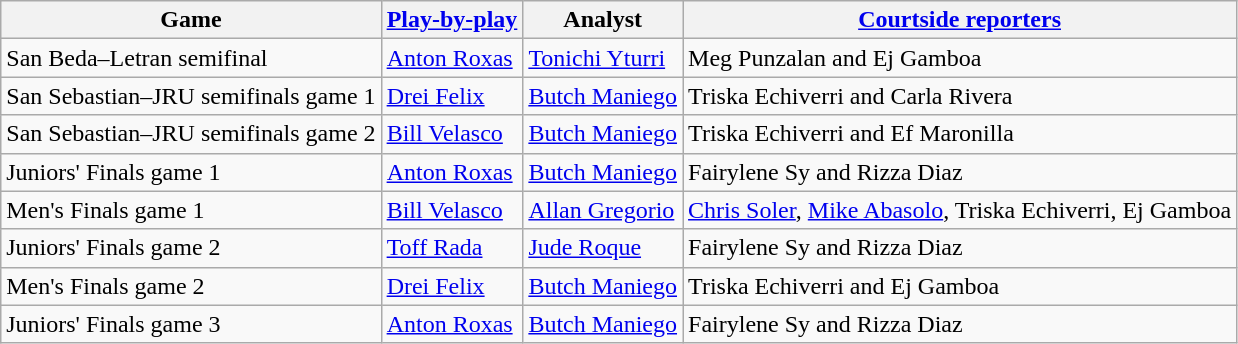<table class=wikitable>
<tr>
<th>Game</th>
<th><a href='#'>Play-by-play</a></th>
<th>Analyst</th>
<th><a href='#'>Courtside reporters</a></th>
</tr>
<tr>
<td>San Beda–Letran semifinal</td>
<td><a href='#'>Anton Roxas</a></td>
<td><a href='#'>Tonichi Yturri</a></td>
<td>Meg Punzalan and Ej Gamboa</td>
</tr>
<tr>
<td>San Sebastian–JRU semifinals game 1</td>
<td><a href='#'>Drei Felix</a></td>
<td><a href='#'>Butch Maniego</a></td>
<td>Triska Echiverri and Carla Rivera</td>
</tr>
<tr>
<td>San Sebastian–JRU semifinals game 2</td>
<td><a href='#'>Bill Velasco</a></td>
<td><a href='#'>Butch Maniego</a></td>
<td>Triska Echiverri and Ef Maronilla</td>
</tr>
<tr>
<td>Juniors' Finals game 1</td>
<td><a href='#'>Anton Roxas</a></td>
<td><a href='#'>Butch Maniego</a></td>
<td>Fairylene Sy and Rizza Diaz</td>
</tr>
<tr>
<td>Men's Finals game 1</td>
<td><a href='#'>Bill Velasco</a></td>
<td><a href='#'>Allan Gregorio</a></td>
<td><a href='#'>Chris Soler</a>, <a href='#'>Mike Abasolo</a>, Triska Echiverri, Ej Gamboa</td>
</tr>
<tr>
<td>Juniors' Finals game 2</td>
<td><a href='#'>Toff Rada</a></td>
<td><a href='#'>Jude Roque</a></td>
<td>Fairylene Sy and Rizza Diaz</td>
</tr>
<tr>
<td>Men's Finals game 2</td>
<td><a href='#'>Drei Felix</a></td>
<td><a href='#'>Butch Maniego</a></td>
<td>Triska Echiverri and Ej Gamboa</td>
</tr>
<tr>
<td>Juniors' Finals game 3</td>
<td><a href='#'>Anton Roxas</a></td>
<td><a href='#'>Butch Maniego</a></td>
<td>Fairylene Sy and Rizza Diaz</td>
</tr>
</table>
